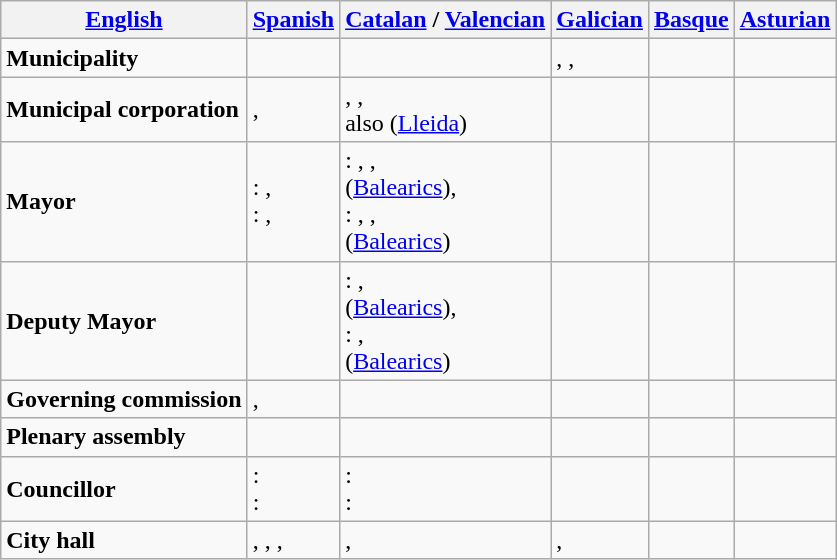<table class="wikitable">
<tr>
<th><a href='#'>English</a></th>
<th><a href='#'>Spanish</a></th>
<th><a href='#'>Catalan</a> / <a href='#'>Valencian</a></th>
<th><a href='#'>Galician</a></th>
<th><a href='#'>Basque</a></th>
<th><a href='#'>Asturian</a></th>
</tr>
<tr>
<td><strong>Municipality</strong></td>
<td></td>
<td></td>
<td>, , </td>
<td></td>
<td></td>
</tr>
<tr>
<td><strong>Municipal corporation</strong></td>
<td>, </td>
<td>, ,<br> also  (<a href='#'>Lleida</a>)</td>
<td></td>
<td></td>
<td></td>
</tr>
<tr>
<td><strong>Mayor</strong></td>
<td>: , <br>: , </td>
<td>: , ,<br>  (<a href='#'>Balearics</a>), <br>: , ,<br>  (<a href='#'>Balearics</a>)</td>
<td></td>
<td></td>
<td></td>
</tr>
<tr>
<td><strong>Deputy Mayor</strong></td>
<td></td>
<td>: ,<br>  (<a href='#'>Balearics</a>), <br>: ,<br>  (<a href='#'>Balearics</a>)</td>
<td></td>
<td></td>
<td></td>
</tr>
<tr>
<td><strong>Governing commission</strong></td>
<td>, </td>
<td></td>
<td></td>
<td></td>
<td></td>
</tr>
<tr>
<td><strong>Plenary assembly</strong></td>
<td></td>
<td></td>
<td></td>
<td></td>
<td></td>
</tr>
<tr>
<td><strong>Councillor</strong></td>
<td>: <br>: </td>
<td>: <br>: </td>
<td></td>
<td></td>
<td></td>
</tr>
<tr>
<td><strong>City hall</strong></td>
<td>, , , </td>
<td>, </td>
<td>, </td>
<td></td>
<td></td>
</tr>
</table>
